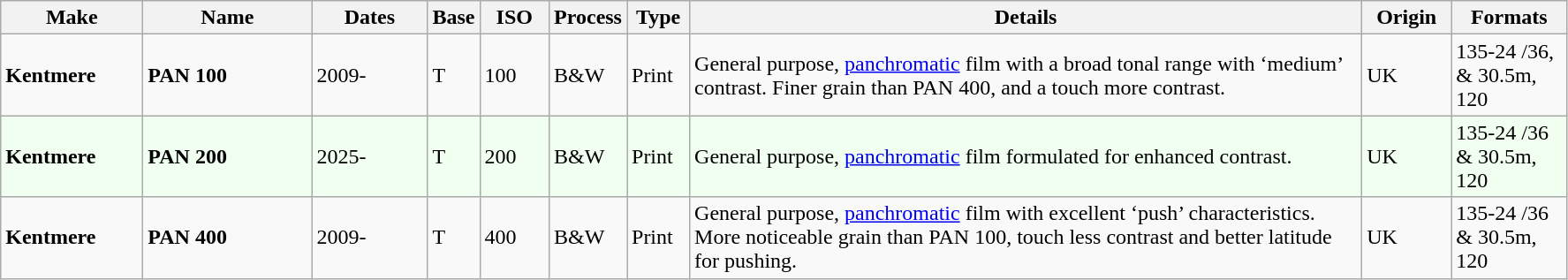<table class="wikitable">
<tr>
<th scope="col" style="width: 100px;">Make</th>
<th scope="col" style="width: 120px;">Name</th>
<th scope="col" style="width: 80px;">Dates</th>
<th scope="col" style="width: 30px;">Base</th>
<th scope="col" style="width: 45px;">ISO</th>
<th scope="col" style="width: 40px;">Process</th>
<th scope="col" style="width: 40px;">Type</th>
<th scope="col" style="width: 500px;">Details</th>
<th scope="col" style="width: 60px;">Origin</th>
<th scope="col" style="width: 80px;">Formats</th>
</tr>
<tr>
<td><strong>Kentmere</strong></td>
<td><strong>PAN 100</strong></td>
<td>2009-</td>
<td>T</td>
<td>100</td>
<td>B&W</td>
<td>Print</td>
<td>General purpose, <a href='#'>panchromatic</a> film with a broad tonal range with ‘medium’ contrast. Finer grain than PAN 400, and a touch more contrast.</td>
<td>UK</td>
<td>135-24 /36, & 30.5m, 120</td>
</tr>
<tr style="background:honeyDew;">
<td><strong>Kentmere</strong></td>
<td><strong>PAN 200</strong></td>
<td>2025-</td>
<td>T</td>
<td>200</td>
<td>B&W</td>
<td>Print</td>
<td>General purpose, <a href='#'>panchromatic</a> film formulated for enhanced contrast.</td>
<td>UK</td>
<td>135-24 /36 & 30.5m, 120</td>
</tr>
<tr>
<td><strong>Kentmere</strong></td>
<td><strong>PAN 400</strong></td>
<td>2009-</td>
<td>T</td>
<td>400</td>
<td>B&W</td>
<td>Print</td>
<td>General purpose, <a href='#'>panchromatic</a> film with excellent ‘push’ characteristics. More noticeable grain than PAN 100, touch less contrast and better latitude for pushing.</td>
<td>UK</td>
<td>135-24 /36 & 30.5m, 120</td>
</tr>
</table>
